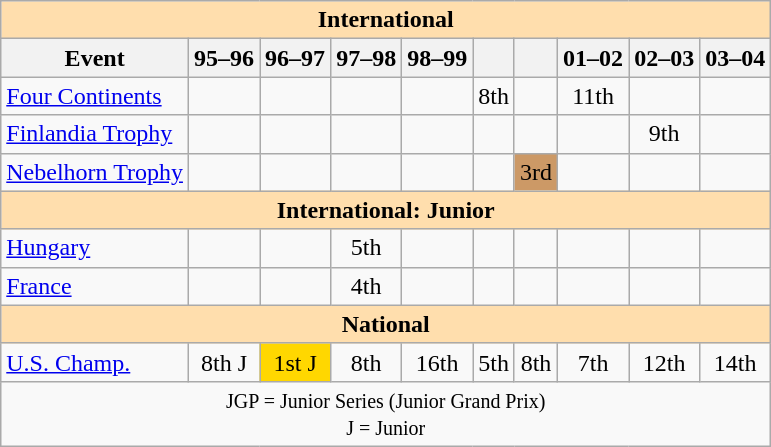<table class="wikitable" style="text-align:center">
<tr>
<th colspan="10" style="background-color: #ffdead; " align="center">International</th>
</tr>
<tr>
<th>Event</th>
<th>95–96</th>
<th>96–97</th>
<th>97–98</th>
<th>98–99</th>
<th></th>
<th></th>
<th>01–02</th>
<th>02–03</th>
<th>03–04</th>
</tr>
<tr>
<td align=left><a href='#'>Four Continents</a></td>
<td></td>
<td></td>
<td></td>
<td></td>
<td>8th</td>
<td></td>
<td>11th</td>
<td></td>
</tr>
<tr>
<td align=left><a href='#'>Finlandia Trophy</a></td>
<td></td>
<td></td>
<td></td>
<td></td>
<td></td>
<td></td>
<td></td>
<td>9th</td>
<td></td>
</tr>
<tr>
<td align=left><a href='#'>Nebelhorn Trophy</a></td>
<td></td>
<td></td>
<td></td>
<td></td>
<td></td>
<td bgcolor=cc9966>3rd</td>
<td></td>
<td></td>
<td></td>
</tr>
<tr>
<th colspan="10" style="background-color: #ffdead; " align="center">International: Junior</th>
</tr>
<tr>
<td align=left> <a href='#'>Hungary</a></td>
<td></td>
<td></td>
<td>5th</td>
<td></td>
<td></td>
<td></td>
<td></td>
<td></td>
<td></td>
</tr>
<tr>
<td align=left> <a href='#'>France</a></td>
<td></td>
<td></td>
<td>4th</td>
<td></td>
<td></td>
<td></td>
<td></td>
<td></td>
<td></td>
</tr>
<tr>
<th colspan="10" style="background-color: #ffdead; " align="center">National</th>
</tr>
<tr>
<td align=left><a href='#'>U.S. Champ.</a></td>
<td>8th J</td>
<td bgcolor=gold>1st J</td>
<td>8th</td>
<td>16th</td>
<td>5th</td>
<td>8th</td>
<td>7th</td>
<td>12th</td>
<td>14th</td>
</tr>
<tr>
<td colspan="10" align="center"><small> JGP = Junior Series (Junior Grand Prix) <br> J = Junior </small></td>
</tr>
</table>
